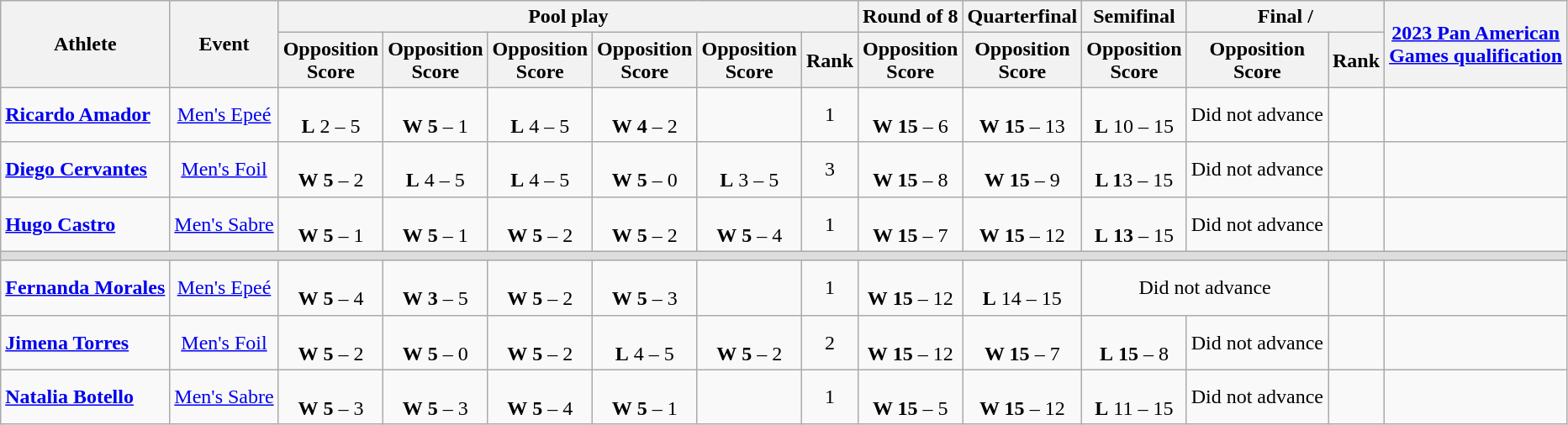<table class="wikitable">
<tr>
<th rowspan="2">Athlete</th>
<th rowspan="2">Event</th>
<th colspan="6">Pool play</th>
<th>Round of 8</th>
<th>Quarterfinal</th>
<th>Semifinal</th>
<th colspan="2">Final / </th>
<th rowspan="2" style="white-space: nowrap;"><a href='#'>2023 Pan American <br> Games qualification</a></th>
</tr>
<tr>
<th>Opposition<br>Score</th>
<th>Opposition<br>Score</th>
<th>Opposition<br>Score</th>
<th>Opposition<br>Score</th>
<th>Opposition<br>Score</th>
<th>Rank</th>
<th>Opposition<br>Score</th>
<th>Opposition<br>Score</th>
<th>Opposition<br>Score</th>
<th>Opposition<br>Score</th>
<th>Rank</th>
</tr>
<tr align="center">
<td style="white-space: nowrap;" align="left"><strong><a href='#'>Ricardo Amador</a></strong></td>
<td><a href='#'>Men's Epeé</a></td>
<td style="white-space: nowrap;"><br><strong>L</strong> 2 – 5</td>
<td style="white-space: nowrap;"><br><strong>W</strong> <strong>5</strong> – 1</td>
<td><br><strong>L</strong> 4 – 5</td>
<td><br><strong>W</strong> <strong>4</strong> – 2</td>
<td></td>
<td>1</td>
<td><br><strong>W</strong> <strong>15</strong> – 6</td>
<td style="white-space: nowrap;"><br><strong>W</strong> <strong>15</strong> – 13</td>
<td style="white-space: nowrap;"><br><strong>L</strong> 10 – 15</td>
<td style="white-space: nowrap;">Did not advance</td>
<td></td>
<td></td>
</tr>
<tr align="center">
<td align="left"><a href='#'><strong>Diego Cervantes</strong></a></td>
<td><a href='#'>Men's Foil</a></td>
<td><br><strong>W</strong> <strong>5</strong> – 2</td>
<td><br><strong>L</strong> 4 – 5</td>
<td><br><strong>L</strong> 4 – 5</td>
<td><br><strong>W</strong> <strong>5</strong> – 0</td>
<td><br><strong>L</strong> 3 – 5</td>
<td>3</td>
<td><br><strong>W 15</strong> – 8</td>
<td><br><strong>W</strong> <strong>15</strong> – 9</td>
<td><br><strong>L 1</strong>3 – 15</td>
<td>Did not advance</td>
<td></td>
<td></td>
</tr>
<tr align="center">
<td align="left"><a href='#'><strong>Hugo Castro</strong></a></td>
<td><a href='#'>Men's Sabre</a></td>
<td><br><strong>W</strong> <strong>5</strong> – 1</td>
<td><br><strong>W</strong> <strong>5</strong> – 1</td>
<td><br><strong>W</strong> <strong>5</strong> – 2</td>
<td><br><strong>W</strong> <strong>5</strong> – 2</td>
<td><br><strong>W</strong> <strong>5</strong> – 4</td>
<td>1</td>
<td><br><strong>W 15</strong> – 7</td>
<td><br><strong>W</strong> <strong>15</strong> – 12</td>
<td><br><strong>L</strong> <strong>13</strong> – 15</td>
<td>Did not advance</td>
<td></td>
<td></td>
</tr>
<tr bgcolor="#ddd">
<td colspan="14"></td>
</tr>
<tr align="center">
<td style="white-space: nowrap;" align="left"><a href='#'><strong>Fernanda Morales</strong></a></td>
<td><a href='#'>Men's Epeé</a></td>
<td style="white-space: nowrap;"><br><strong>W</strong> <strong>5</strong> – 4</td>
<td style="white-space: nowrap;"><br><strong>W</strong> <strong>3</strong> – 5</td>
<td><br><strong>W</strong> <strong>5</strong> – 2</td>
<td><br><strong>W</strong> <strong>5</strong> – 3</td>
<td></td>
<td>1</td>
<td><br><strong>W</strong> <strong>15</strong> – 12</td>
<td style="white-space: nowrap;"><br><strong>L</strong> 14 – 15</td>
<td colspan="2" style="white-space: nowrap;">Did not advance</td>
<td></td>
<td></td>
</tr>
<tr align="center">
<td align="left"><strong><a href='#'>Jimena Torres</a></strong></td>
<td><a href='#'>Men's Foil</a></td>
<td><br><strong>W</strong> <strong>5</strong> – 2</td>
<td><br><strong>W</strong> <strong>5</strong> – 0</td>
<td><br><strong>W</strong> <strong>5</strong> – 2</td>
<td><br><strong>L</strong> 4 – 5</td>
<td><br><strong>W</strong> <strong>5</strong> – 2</td>
<td>2</td>
<td><br><strong>W</strong> <strong>15</strong> – 12</td>
<td><br><strong>W 15</strong> – 7</td>
<td><br><strong>L</strong> <strong>15</strong> – 8</td>
<td>Did not advance</td>
<td></td>
<td></td>
</tr>
<tr align="center">
<td align="left"><strong><a href='#'>Natalia Botello</a></strong></td>
<td><a href='#'>Men's Sabre</a></td>
<td><br><strong>W</strong> <strong>5</strong> – 3</td>
<td><br><strong>W</strong> <strong>5</strong> – 3</td>
<td><br><strong>W</strong> <strong>5</strong> – 4</td>
<td><br><strong>W</strong> <strong>5</strong> – 1</td>
<td></td>
<td>1</td>
<td><br><strong>W 15</strong> – 5</td>
<td><br><strong>W 15</strong> – 12</td>
<td><br><strong>L</strong> 11 – 15</td>
<td>Did not advance</td>
<td></td>
<td></td>
</tr>
</table>
